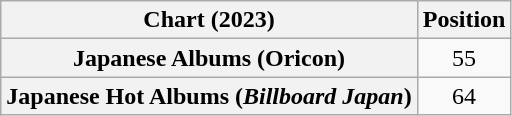<table class="wikitable sortable plainrowheaders" style="text-align:center">
<tr>
<th scope="col">Chart (2023)</th>
<th scope="col">Position</th>
</tr>
<tr>
<th scope="row">Japanese Albums (Oricon)</th>
<td>55</td>
</tr>
<tr>
<th scope="row">Japanese Hot Albums (<em>Billboard Japan</em>)</th>
<td>64</td>
</tr>
</table>
